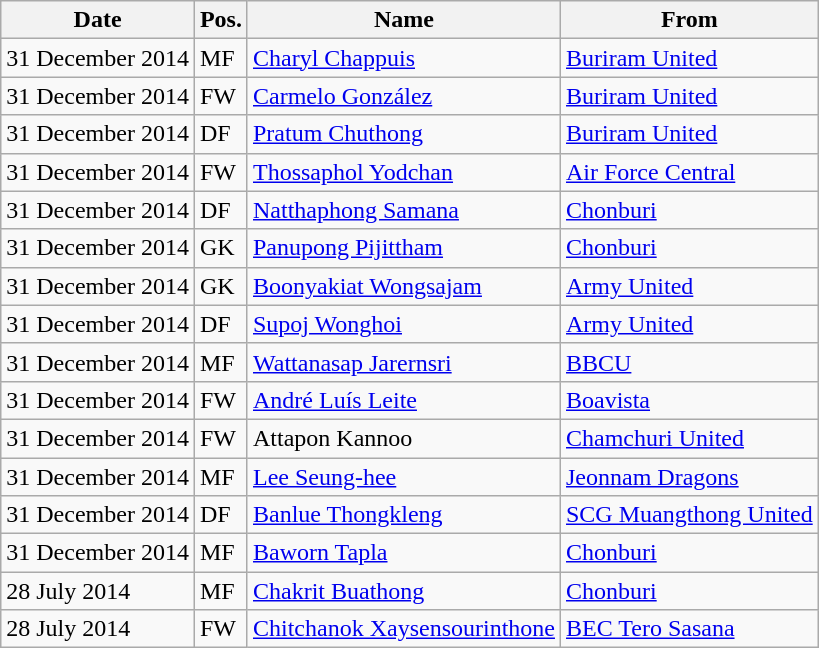<table class="wikitable">
<tr>
<th>Date</th>
<th>Pos.</th>
<th>Name</th>
<th>From</th>
</tr>
<tr>
<td>31 December 2014</td>
<td>MF</td>
<td> <a href='#'>Charyl Chappuis</a></td>
<td> <a href='#'>Buriram United</a></td>
</tr>
<tr>
<td>31 December 2014</td>
<td>FW</td>
<td> <a href='#'>Carmelo González</a></td>
<td> <a href='#'>Buriram United</a></td>
</tr>
<tr>
<td>31 December 2014</td>
<td>DF</td>
<td> <a href='#'>Pratum Chuthong</a></td>
<td> <a href='#'>Buriram United</a></td>
</tr>
<tr>
<td>31 December 2014</td>
<td>FW</td>
<td> <a href='#'>Thossaphol Yodchan</a></td>
<td> <a href='#'>Air Force Central</a></td>
</tr>
<tr>
<td>31 December 2014</td>
<td>DF</td>
<td> <a href='#'>Natthaphong Samana</a></td>
<td> <a href='#'>Chonburi</a></td>
</tr>
<tr>
<td>31 December 2014</td>
<td>GK</td>
<td> <a href='#'>Panupong Pijittham</a></td>
<td> <a href='#'>Chonburi</a></td>
</tr>
<tr>
<td>31 December 2014</td>
<td>GK</td>
<td> <a href='#'>Boonyakiat Wongsajam</a></td>
<td> <a href='#'>Army United</a></td>
</tr>
<tr>
<td>31 December 2014</td>
<td>DF</td>
<td> <a href='#'>Supoj Wonghoi</a></td>
<td> <a href='#'>Army United</a></td>
</tr>
<tr>
<td>31 December 2014</td>
<td>MF</td>
<td> <a href='#'>Wattanasap Jarernsri</a></td>
<td> <a href='#'>BBCU</a></td>
</tr>
<tr>
<td>31 December 2014</td>
<td>FW</td>
<td> <a href='#'>André Luís Leite</a></td>
<td> <a href='#'>Boavista</a></td>
</tr>
<tr>
<td>31 December 2014</td>
<td>FW</td>
<td> Attapon Kannoo</td>
<td> <a href='#'>Chamchuri United</a></td>
</tr>
<tr>
<td>31 December 2014</td>
<td>MF</td>
<td> <a href='#'>Lee Seung-hee</a></td>
<td> <a href='#'>Jeonnam Dragons</a></td>
</tr>
<tr>
<td>31 December 2014</td>
<td>DF</td>
<td> <a href='#'>Banlue Thongkleng</a></td>
<td> <a href='#'>SCG Muangthong United</a></td>
</tr>
<tr>
<td>31 December 2014</td>
<td>MF</td>
<td> <a href='#'>Baworn Tapla</a></td>
<td> <a href='#'>Chonburi</a></td>
</tr>
<tr>
<td>28 July 2014</td>
<td>MF</td>
<td> <a href='#'>Chakrit Buathong</a></td>
<td> <a href='#'>Chonburi</a></td>
</tr>
<tr>
<td>28 July 2014</td>
<td>FW</td>
<td> <a href='#'>Chitchanok Xaysensourinthone</a></td>
<td> <a href='#'>BEC Tero Sasana</a></td>
</tr>
</table>
